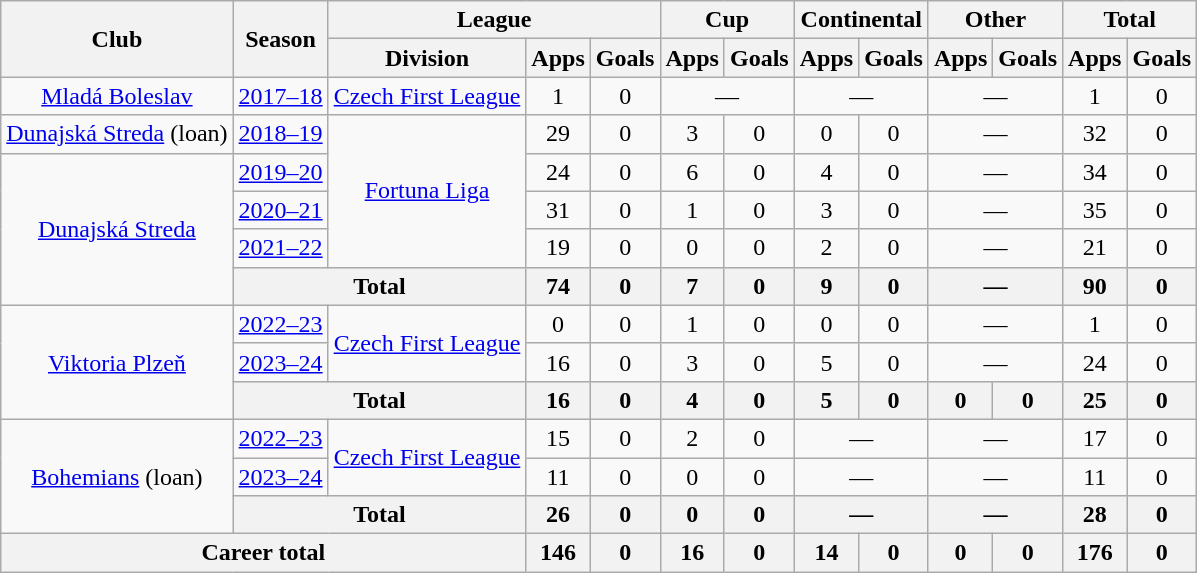<table class="wikitable" style="text-align:center">
<tr>
<th rowspan=2>Club</th>
<th rowspan=2>Season</th>
<th colspan=3>League</th>
<th colspan=2>Cup</th>
<th colspan=2>Continental</th>
<th colspan=2>Other</th>
<th colspan=2>Total</th>
</tr>
<tr>
<th>Division</th>
<th>Apps</th>
<th>Goals</th>
<th>Apps</th>
<th>Goals</th>
<th>Apps</th>
<th>Goals</th>
<th>Apps</th>
<th>Goals</th>
<th>Apps</th>
<th>Goals</th>
</tr>
<tr>
<td><a href='#'>Mladá Boleslav</a></td>
<td><a href='#'>2017–18</a></td>
<td><a href='#'>Czech First League</a></td>
<td>1</td>
<td>0</td>
<td colspan="2">—</td>
<td colspan="2">—</td>
<td colspan="2">—</td>
<td>1</td>
<td>0</td>
</tr>
<tr>
<td><a href='#'>Dunajská Streda</a> (loan)</td>
<td><a href='#'>2018–19</a></td>
<td rowspan="4"><a href='#'>Fortuna Liga</a></td>
<td>29</td>
<td>0</td>
<td>3</td>
<td>0</td>
<td>0</td>
<td>0</td>
<td colspan="2">—</td>
<td>32</td>
<td>0</td>
</tr>
<tr>
<td rowspan="4"><a href='#'>Dunajská Streda</a></td>
<td><a href='#'>2019–20</a></td>
<td>24</td>
<td>0</td>
<td>6</td>
<td>0</td>
<td>4</td>
<td>0</td>
<td colspan="2">—</td>
<td>34</td>
<td>0</td>
</tr>
<tr>
<td><a href='#'>2020–21</a></td>
<td>31</td>
<td>0</td>
<td>1</td>
<td>0</td>
<td>3</td>
<td>0</td>
<td colspan="2">—</td>
<td>35</td>
<td>0</td>
</tr>
<tr>
<td><a href='#'>2021–22</a></td>
<td>19</td>
<td>0</td>
<td>0</td>
<td>0</td>
<td>2</td>
<td>0</td>
<td colspan="2">—</td>
<td>21</td>
<td>0</td>
</tr>
<tr>
<th colspan="2">Total</th>
<th>74</th>
<th>0</th>
<th>7</th>
<th>0</th>
<th>9</th>
<th>0</th>
<th colspan="2">—</th>
<th>90</th>
<th>0</th>
</tr>
<tr>
<td rowspan="3"><a href='#'>Viktoria Plzeň</a></td>
<td><a href='#'>2022–23</a></td>
<td rowspan="2"><a href='#'>Czech First League</a></td>
<td>0</td>
<td>0</td>
<td>1</td>
<td>0</td>
<td>0</td>
<td>0</td>
<td colspan="2">—</td>
<td>1</td>
<td>0</td>
</tr>
<tr>
<td><a href='#'>2023–24</a></td>
<td>16</td>
<td>0</td>
<td>3</td>
<td>0</td>
<td>5</td>
<td>0</td>
<td colspan="2">—</td>
<td>24</td>
<td>0</td>
</tr>
<tr>
<th colspan="2">Total</th>
<th>16</th>
<th>0</th>
<th>4</th>
<th>0</th>
<th>5</th>
<th>0</th>
<th>0</th>
<th>0</th>
<th>25</th>
<th>0</th>
</tr>
<tr>
<td rowspan="3"><a href='#'>Bohemians</a> (loan)</td>
<td><a href='#'>2022–23</a></td>
<td rowspan="2"><a href='#'>Czech First League</a></td>
<td>15</td>
<td>0</td>
<td>2</td>
<td>0</td>
<td colspan="2">—</td>
<td colspan="2">—</td>
<td>17</td>
<td>0</td>
</tr>
<tr>
<td><a href='#'>2023–24</a></td>
<td>11</td>
<td>0</td>
<td>0</td>
<td>0</td>
<td colspan="2">—</td>
<td colspan="2">—</td>
<td>11</td>
<td>0</td>
</tr>
<tr>
<th colspan="2">Total</th>
<th>26</th>
<th>0</th>
<th>0</th>
<th>0</th>
<th colspan="2">—</th>
<th colspan="2">—</th>
<th>28</th>
<th>0</th>
</tr>
<tr>
<th colspan="3">Career total</th>
<th>146</th>
<th>0</th>
<th>16</th>
<th>0</th>
<th>14</th>
<th>0</th>
<th>0</th>
<th>0</th>
<th>176</th>
<th>0</th>
</tr>
</table>
